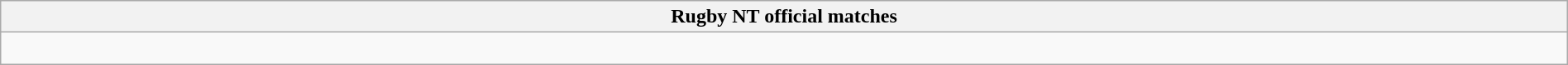<table class="wikitable collapsible collapsed" style="width:100%">
<tr>
<th>Rugby NT official matches</th>
</tr>
<tr>
<td><br>

</td>
</tr>
</table>
